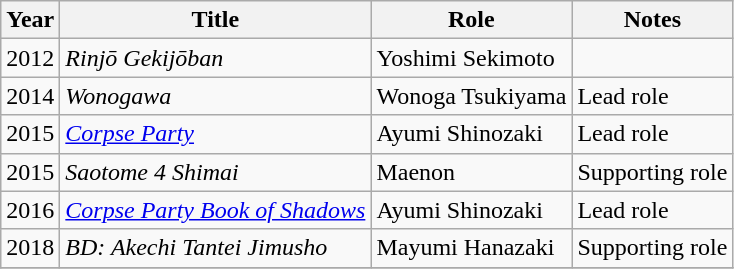<table class="wikitable sortable">
<tr>
<th>Year</th>
<th>Title</th>
<th>Role</th>
<th class="unsortable">Notes</th>
</tr>
<tr>
<td>2012</td>
<td><em>Rinjō Gekijōban</em></td>
<td>Yoshimi Sekimoto</td>
<td></td>
</tr>
<tr>
<td>2014</td>
<td><em>Wonogawa</em></td>
<td>Wonoga Tsukiyama</td>
<td>Lead role</td>
</tr>
<tr>
<td>2015</td>
<td><em><a href='#'>Corpse Party</a></em></td>
<td>Ayumi Shinozaki</td>
<td>Lead role</td>
</tr>
<tr>
<td>2015</td>
<td><em>Saotome 4 Shimai</em></td>
<td>Maenon</td>
<td>Supporting role</td>
</tr>
<tr>
<td>2016</td>
<td><em><a href='#'>Corpse Party Book of Shadows</a></em></td>
<td>Ayumi Shinozaki</td>
<td>Lead role</td>
</tr>
<tr>
<td>2018</td>
<td><em>BD: Akechi Tantei Jimusho</em></td>
<td>Mayumi Hanazaki</td>
<td>Supporting role</td>
</tr>
<tr>
</tr>
</table>
